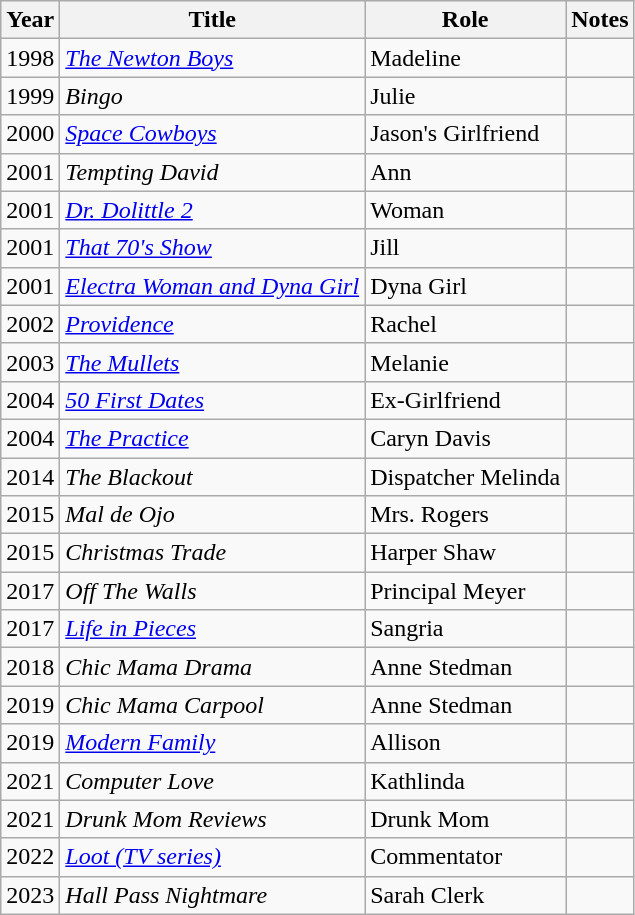<table class="wikitable sortable">
<tr>
<th>Year</th>
<th>Title</th>
<th>Role</th>
<th class="unsortable">Notes</th>
</tr>
<tr>
<td>1998</td>
<td><em><a href='#'>The Newton Boys</a></em></td>
<td>Madeline</td>
<td></td>
</tr>
<tr>
<td>1999</td>
<td><em>Bingo</em></td>
<td>Julie</td>
<td></td>
</tr>
<tr>
<td>2000</td>
<td><em><a href='#'>Space Cowboys</a></em></td>
<td>Jason's Girlfriend</td>
<td></td>
</tr>
<tr>
<td>2001</td>
<td><em>Tempting David</em></td>
<td>Ann</td>
<td></td>
</tr>
<tr>
<td>2001</td>
<td><em><a href='#'>Dr. Dolittle 2</a></em></td>
<td>Woman</td>
<td></td>
</tr>
<tr>
<td>2001</td>
<td><em><a href='#'>That 70's Show</a></em></td>
<td>Jill</td>
<td></td>
</tr>
<tr>
<td>2001</td>
<td><em><a href='#'>Electra Woman and Dyna Girl</a></em></td>
<td>Dyna Girl</td>
<td></td>
</tr>
<tr>
<td>2002</td>
<td><em><a href='#'>Providence</a></em></td>
<td>Rachel</td>
<td></td>
</tr>
<tr>
<td>2003</td>
<td><em><a href='#'>The Mullets</a></em></td>
<td>Melanie</td>
<td></td>
</tr>
<tr>
<td>2004</td>
<td><em><a href='#'>50 First Dates</a></em></td>
<td>Ex-Girlfriend</td>
<td></td>
</tr>
<tr>
<td>2004</td>
<td><em><a href='#'>The Practice</a></em></td>
<td>Caryn Davis</td>
<td></td>
</tr>
<tr>
<td>2014</td>
<td><em>The Blackout</em></td>
<td>Dispatcher Melinda</td>
<td></td>
</tr>
<tr>
<td>2015</td>
<td><em>Mal de Ojo</em></td>
<td>Mrs. Rogers</td>
<td></td>
</tr>
<tr>
<td>2015</td>
<td><em>Christmas Trade</em></td>
<td>Harper Shaw</td>
<td></td>
</tr>
<tr>
<td>2017</td>
<td><em>Off The Walls</em></td>
<td>Principal Meyer</td>
<td></td>
</tr>
<tr>
<td>2017</td>
<td><em><a href='#'>Life in Pieces</a></em></td>
<td>Sangria</td>
<td></td>
</tr>
<tr>
<td>2018</td>
<td><em>Chic Mama Drama</em></td>
<td>Anne Stedman</td>
<td></td>
</tr>
<tr>
<td>2019</td>
<td><em>Chic Mama Carpool</em></td>
<td>Anne Stedman</td>
<td></td>
</tr>
<tr>
<td>2019</td>
<td><em><a href='#'>Modern Family</a></em></td>
<td>Allison</td>
<td></td>
</tr>
<tr>
<td>2021</td>
<td><em>Computer Love</em></td>
<td>Kathlinda</td>
<td></td>
</tr>
<tr>
<td>2021</td>
<td><em>Drunk Mom Reviews</em></td>
<td>Drunk Mom</td>
<td></td>
</tr>
<tr>
<td>2022</td>
<td><em><a href='#'>Loot (TV series)</a></em></td>
<td>Commentator</td>
<td></td>
</tr>
<tr>
<td>2023</td>
<td><em>Hall Pass Nightmare</em></td>
<td>Sarah Clerk</td>
<td></td>
</tr>
</table>
